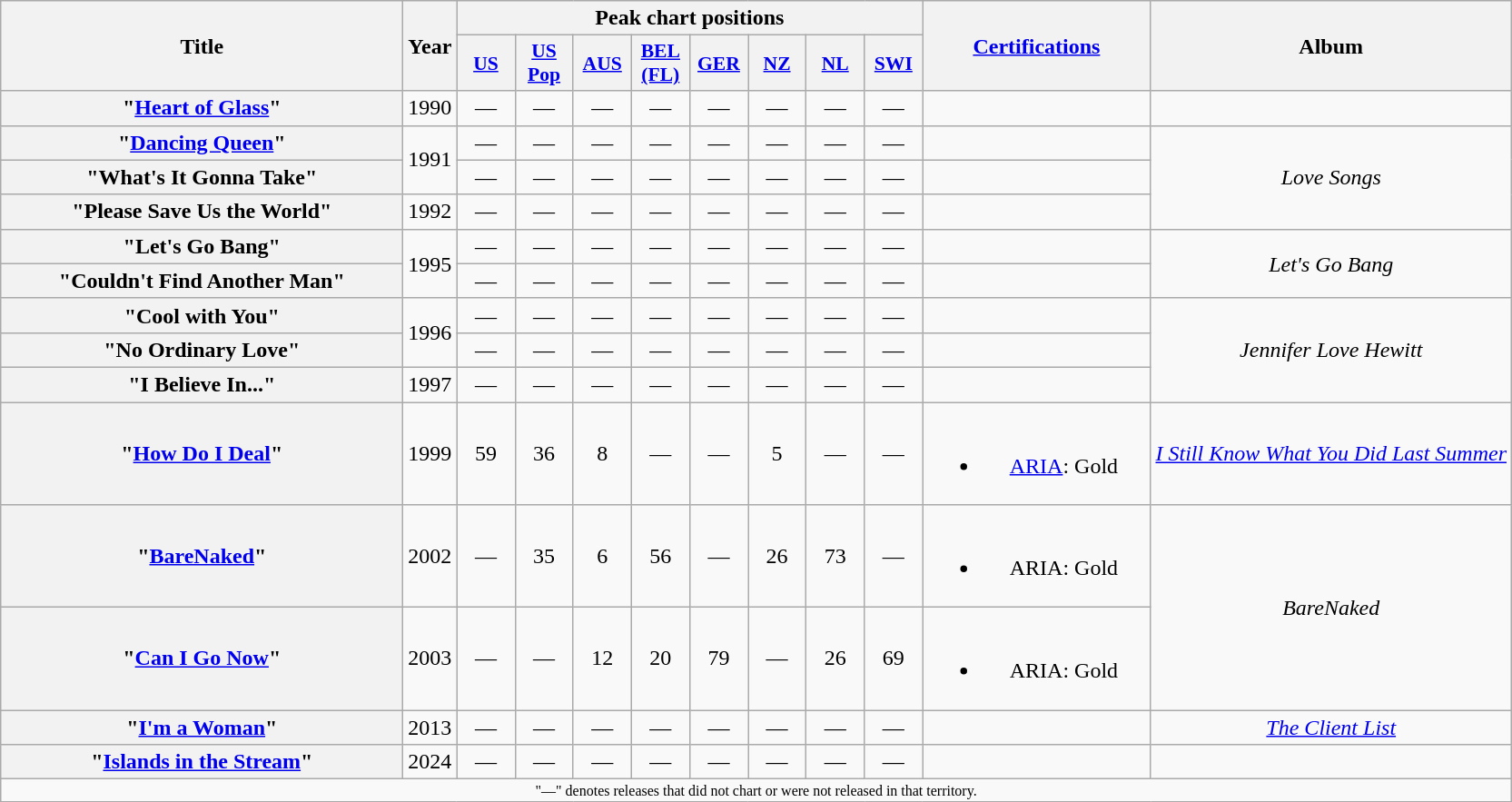<table class="wikitable plainrowheaders" style="text-align:center;" border="1">
<tr>
<th scope="col" rowspan="2" style="width:18em;">Title</th>
<th scope="col" rowspan="2">Year</th>
<th scope="col" colspan="8">Peak chart positions</th>
<th scope="col" rowspan="2" style="width:10em;"><a href='#'>Certifications</a></th>
<th scope="col" rowspan="2">Album</th>
</tr>
<tr>
<th scope="col" style="width:2.5em;font-size:90%;"><a href='#'>US</a><br></th>
<th scope="col" style="width:2.5em;font-size:90%;"><a href='#'>US<br>Pop</a><br></th>
<th scope="col" style="width:2.5em;font-size:90%;"><a href='#'>AUS</a><br></th>
<th scope="col" style="width:2.5em;font-size:90%;"><a href='#'>BEL<br>(FL)</a><br></th>
<th scope="col" style="width:2.5em;font-size:90%;"><a href='#'>GER</a><br></th>
<th scope="col" style="width:2.5em;font-size:90%;"><a href='#'>NZ</a><br></th>
<th scope="col" style="width:2.5em;font-size:90%;"><a href='#'>NL</a><br></th>
<th scope="col" style="width:2.5em;font-size:90%;"><a href='#'>SWI</a><br></th>
</tr>
<tr>
<th scope="row">"<a href='#'>Heart of Glass</a>"</th>
<td>1990</td>
<td>—</td>
<td>—</td>
<td>—</td>
<td>—</td>
<td>—</td>
<td>—</td>
<td>—</td>
<td>—</td>
<td></td>
<td></td>
</tr>
<tr>
<th scope="row">"<a href='#'>Dancing Queen</a>"</th>
<td rowspan=2>1991</td>
<td>—</td>
<td>—</td>
<td>—</td>
<td>—</td>
<td>—</td>
<td>—</td>
<td>—</td>
<td>—</td>
<td></td>
<td rowspan=3><em>Love Songs</em></td>
</tr>
<tr>
<th scope="row">"What's It Gonna Take"</th>
<td>—</td>
<td>—</td>
<td>—</td>
<td>—</td>
<td>—</td>
<td>—</td>
<td>—</td>
<td>—</td>
<td></td>
</tr>
<tr>
<th scope="row">"Please Save Us the World"</th>
<td>1992</td>
<td>—</td>
<td>—</td>
<td>—</td>
<td>—</td>
<td>—</td>
<td>—</td>
<td>—</td>
<td>—</td>
<td></td>
</tr>
<tr>
<th scope="row">"Let's Go Bang"</th>
<td rowspan=2>1995</td>
<td>—</td>
<td>—</td>
<td>—</td>
<td>—</td>
<td>—</td>
<td>—</td>
<td>—</td>
<td>—</td>
<td></td>
<td rowspan=2><em>Let's Go Bang</em></td>
</tr>
<tr>
<th scope="row">"Couldn't Find Another Man"</th>
<td>—</td>
<td>—</td>
<td>—</td>
<td>—</td>
<td>—</td>
<td>—</td>
<td>—</td>
<td>—</td>
<td></td>
</tr>
<tr>
<th scope="row">"Cool with You"</th>
<td rowspan=2>1996</td>
<td>—</td>
<td>—</td>
<td>—</td>
<td>—</td>
<td>—</td>
<td>—</td>
<td>—</td>
<td>—</td>
<td></td>
<td rowspan=3><em>Jennifer Love Hewitt</em></td>
</tr>
<tr>
<th scope="row">"No Ordinary Love"</th>
<td>—</td>
<td>—</td>
<td>—</td>
<td>—</td>
<td>—</td>
<td>—</td>
<td>—</td>
<td>—</td>
<td></td>
</tr>
<tr>
<th scope="row">"I Believe In..."</th>
<td>1997</td>
<td>—</td>
<td>—</td>
<td>—</td>
<td>—</td>
<td>—</td>
<td>—</td>
<td>—</td>
<td>—</td>
<td></td>
</tr>
<tr>
<th scope="row">"<a href='#'>How Do I Deal</a>"</th>
<td>1999</td>
<td>59</td>
<td>36</td>
<td>8</td>
<td>—</td>
<td>—</td>
<td>5</td>
<td>—</td>
<td>—</td>
<td><br><ul><li><a href='#'>ARIA</a>: Gold</li></ul></td>
<td><em><a href='#'>I Still Know What You Did Last Summer</a></em></td>
</tr>
<tr>
<th scope="row">"<a href='#'>BareNaked</a>"</th>
<td>2002</td>
<td>—</td>
<td>35</td>
<td>6</td>
<td>56</td>
<td>—</td>
<td>26</td>
<td>73</td>
<td>—</td>
<td><br><ul><li>ARIA: Gold</li></ul></td>
<td rowspan=2><em>BareNaked</em></td>
</tr>
<tr>
<th scope="row">"<a href='#'>Can I Go Now</a>"</th>
<td>2003</td>
<td>—</td>
<td>—</td>
<td>12</td>
<td>20</td>
<td>79</td>
<td>—</td>
<td>26</td>
<td>69</td>
<td><br><ul><li>ARIA: Gold</li></ul></td>
</tr>
<tr>
<th scope="row">"<a href='#'>I'm a Woman</a>"</th>
<td>2013</td>
<td>—</td>
<td>—</td>
<td>—</td>
<td>—</td>
<td>—</td>
<td>—</td>
<td>—</td>
<td>—</td>
<td></td>
<td><em><a href='#'>The Client List</a></em></td>
</tr>
<tr>
<th scope="row">"<a href='#'>Islands in the Stream</a>"</th>
<td>2024</td>
<td>—</td>
<td>—</td>
<td>—</td>
<td>—</td>
<td>—</td>
<td>—</td>
<td>—</td>
<td>—</td>
<td></td>
<td></td>
</tr>
<tr>
<td align="center" colspan="15" style="font-size:8pt">"—" denotes releases that did not chart or were not released in that territory.</td>
</tr>
</table>
